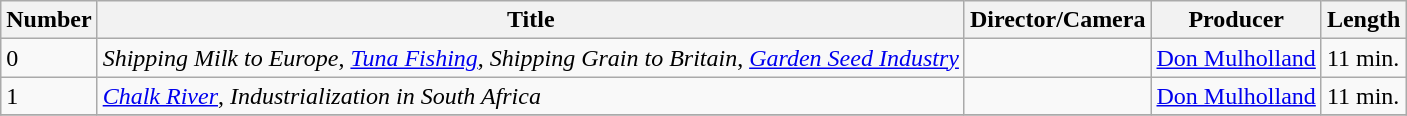<table class=wikitable>
<tr>
<th>Number</th>
<th>Title</th>
<th>Director/Camera</th>
<th>Producer</th>
<th>Length</th>
</tr>
<tr>
<td>0</td>
<td><em>Shipping Milk to Europe</em>, <em><a href='#'>Tuna Fishing</a></em>, <em>Shipping Grain to Britain</em>, <em><a href='#'>Garden Seed Industry</a></em></td>
<td></td>
<td><a href='#'>Don Mulholland</a></td>
<td>11 min.</td>
</tr>
<tr>
<td>1</td>
<td><em><a href='#'>Chalk River</a></em>, <em>Industrialization in South Africa</em></td>
<td></td>
<td><a href='#'>Don Mulholland</a></td>
<td>11 min.</td>
</tr>
<tr>
</tr>
</table>
